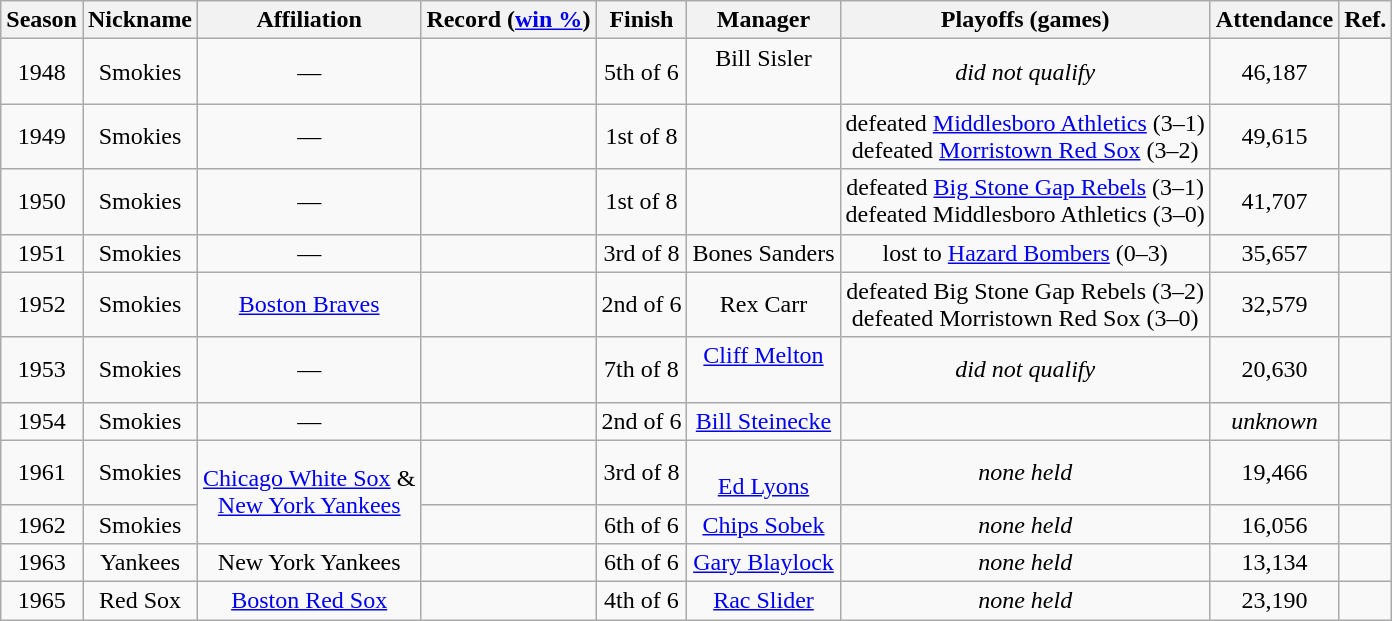<table class="wikitable" style="text-align:center; font-size: 100%;">
<tr>
<th>Season</th>
<th>Nickname</th>
<th>Affiliation</th>
<th>Record (<a href='#'>win %</a>)</th>
<th>Finish</th>
<th>Manager</th>
<th class=unsortable>Playoffs (games)</th>
<th>Attendance</th>
<th class=unsortable>Ref.</th>
</tr>
<tr>
<td>1948</td>
<td>Smokies</td>
<td>—</td>
<td></td>
<td>5th of 6</td>
<td>Bill Sisler<br><br></td>
<td><em>did not qualify</em></td>
<td>46,187</td>
<td></td>
</tr>
<tr>
<td>1949</td>
<td>Smokies</td>
<td>—</td>
<td></td>
<td>1st of 8</td>
<td></td>
<td>defeated <a href='#'>Middlesboro Athletics</a> (3–1)<br>defeated <a href='#'>Morristown Red Sox</a> (3–2)</td>
<td>49,615</td>
<td></td>
</tr>
<tr>
<td>1950</td>
<td>Smokies</td>
<td>—</td>
<td></td>
<td>1st of 8</td>
<td></td>
<td>defeated <a href='#'>Big Stone Gap Rebels</a> (3–1)<br>defeated Middlesboro Athletics (3–0)</td>
<td>41,707</td>
<td></td>
</tr>
<tr>
<td>1951</td>
<td>Smokies</td>
<td>—</td>
<td></td>
<td>3rd of 8</td>
<td>Bones Sanders<br></td>
<td>lost to <a href='#'>Hazard Bombers</a> (0–3)</td>
<td>35,657</td>
<td></td>
</tr>
<tr>
<td>1952</td>
<td>Smokies</td>
<td><a href='#'>Boston Braves</a></td>
<td></td>
<td>2nd of 6</td>
<td>Rex Carr</td>
<td>defeated Big Stone Gap Rebels (3–2)<br>defeated Morristown Red Sox (3–0)</td>
<td>32,579</td>
<td></td>
</tr>
<tr>
<td>1953</td>
<td>Smokies</td>
<td>—</td>
<td></td>
<td>7th of 8</td>
<td><a href='#'>Cliff Melton</a><br><br></td>
<td><em>did not qualify</em></td>
<td>20,630</td>
<td></td>
</tr>
<tr>
<td>1954</td>
<td>Smokies</td>
<td>—</td>
<td></td>
<td>2nd of 6</td>
<td><a href='#'>Bill Steinecke</a></td>
<td></td>
<td><em>unknown</em></td>
<td></td>
</tr>
<tr>
<td>1961</td>
<td>Smokies</td>
<td rowspan=2><a href='#'>Chicago White Sox</a> &<br><a href='#'>New York Yankees</a></td>
<td></td>
<td>3rd of 8</td>
<td><br><a href='#'>Ed Lyons</a></td>
<td><em>none held</em></td>
<td>19,466</td>
<td></td>
</tr>
<tr>
<td>1962</td>
<td>Smokies</td>
<td></td>
<td>6th of 6</td>
<td><a href='#'>Chips Sobek</a><br></td>
<td><em>none held</em></td>
<td>16,056</td>
<td></td>
</tr>
<tr>
<td>1963</td>
<td>Yankees</td>
<td>New York Yankees</td>
<td></td>
<td>6th of 6</td>
<td><a href='#'>Gary Blaylock</a></td>
<td><em>none held</em></td>
<td>13,134</td>
<td></td>
</tr>
<tr>
<td>1965</td>
<td>Red Sox</td>
<td><a href='#'>Boston Red Sox</a></td>
<td></td>
<td>4th of 6</td>
<td><a href='#'>Rac Slider</a></td>
<td><em>none held</em></td>
<td>23,190</td>
<td></td>
</tr>
</table>
